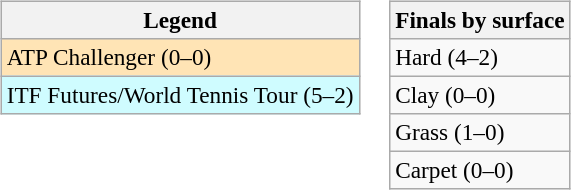<table>
<tr valign=top>
<td><br><table class=wikitable style=font-size:97%>
<tr>
<th>Legend</th>
</tr>
<tr bgcolor=moccasin>
<td>ATP Challenger (0–0)</td>
</tr>
<tr bgcolor=cffcff>
<td>ITF Futures/World Tennis Tour (5–2)</td>
</tr>
</table>
</td>
<td><br><table class=wikitable style=font-size:97%>
<tr>
<th>Finals by surface</th>
</tr>
<tr>
<td>Hard (4–2)</td>
</tr>
<tr>
<td>Clay (0–0)</td>
</tr>
<tr>
<td>Grass (1–0)</td>
</tr>
<tr>
<td>Carpet (0–0)</td>
</tr>
</table>
</td>
</tr>
</table>
